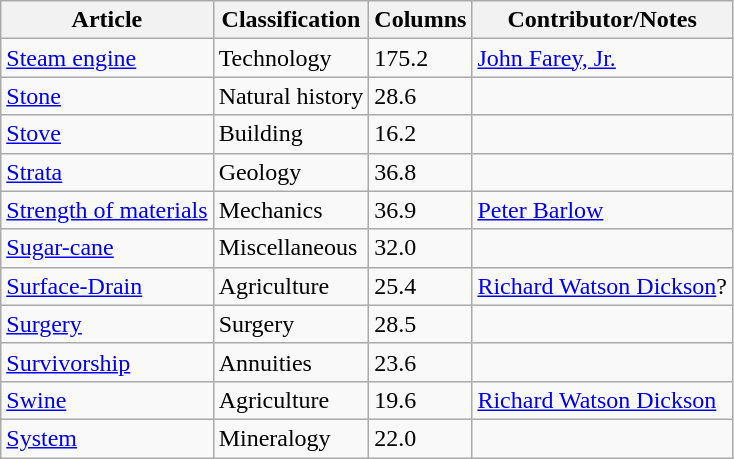<table class="wikitable">
<tr>
<th>Article</th>
<th>Classification</th>
<th>Columns</th>
<th>Contributor/Notes</th>
</tr>
<tr>
<td><a href='#'>Steam engine</a></td>
<td>Technology</td>
<td>175.2</td>
<td><a href='#'>John Farey, Jr.</a></td>
</tr>
<tr>
<td><a href='#'>Stone</a></td>
<td>Natural history</td>
<td>28.6</td>
<td></td>
</tr>
<tr>
<td><a href='#'>Stove</a></td>
<td>Building</td>
<td>16.2</td>
<td></td>
</tr>
<tr>
<td><a href='#'>Strata</a></td>
<td>Geology</td>
<td>36.8</td>
<td></td>
</tr>
<tr>
<td><a href='#'>Strength of materials</a></td>
<td>Mechanics</td>
<td>36.9</td>
<td><a href='#'>Peter Barlow</a></td>
</tr>
<tr>
<td><a href='#'>Sugar-cane</a></td>
<td>Miscellaneous</td>
<td>32.0</td>
<td></td>
</tr>
<tr>
<td><a href='#'>Surface-Drain</a></td>
<td>Agriculture</td>
<td>25.4</td>
<td><a href='#'>Richard Watson Dickson</a>?</td>
</tr>
<tr>
<td><a href='#'>Surgery</a></td>
<td>Surgery</td>
<td>28.5</td>
<td></td>
</tr>
<tr>
<td><a href='#'>Survivorship</a></td>
<td>Annuities</td>
<td>23.6</td>
<td></td>
</tr>
<tr>
<td><a href='#'>Swine</a></td>
<td>Agriculture</td>
<td>19.6</td>
<td><a href='#'>Richard Watson Dickson</a></td>
</tr>
<tr>
<td><a href='#'>System</a></td>
<td>Mineralogy</td>
<td>22.0</td>
<td></td>
</tr>
</table>
